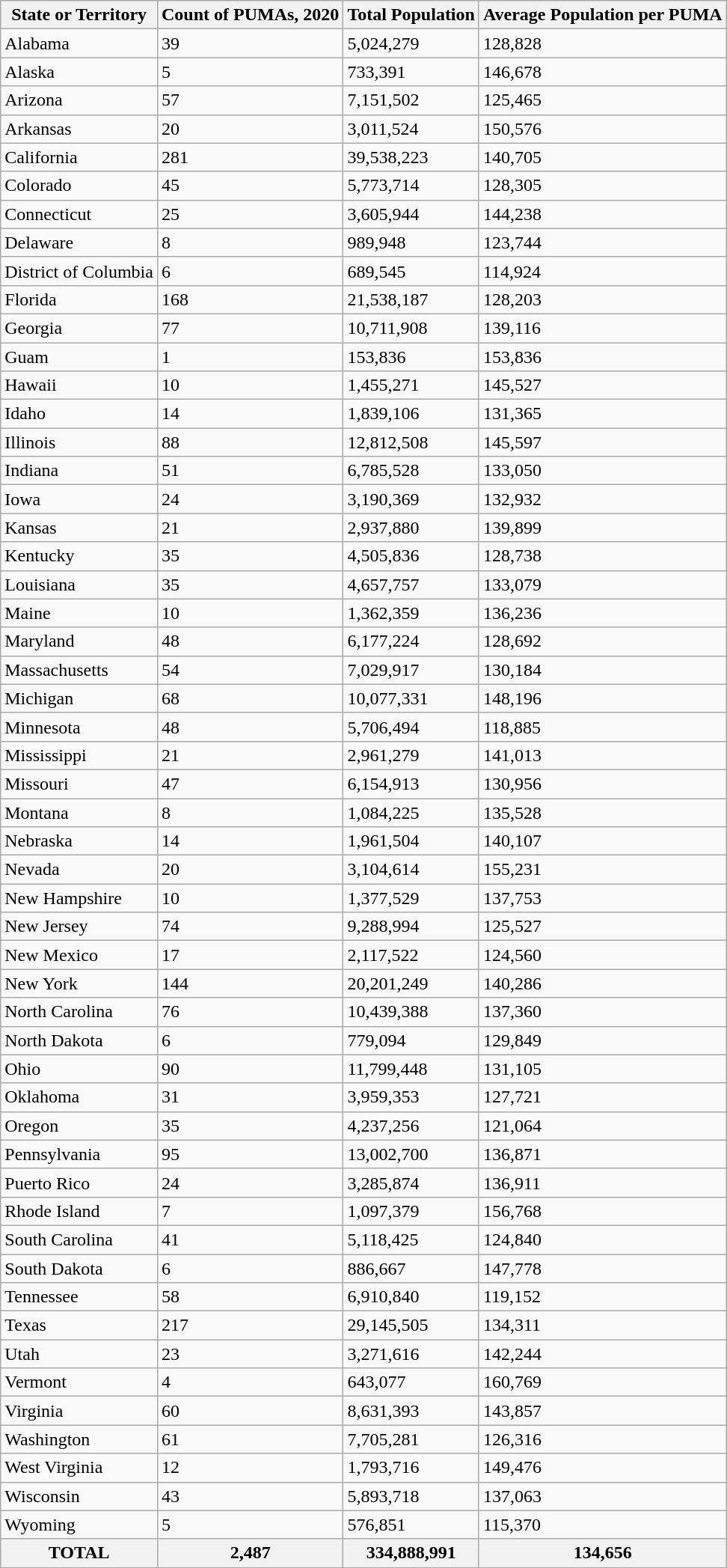<table class="wikitable sortable">
<tr>
<th>State or Territory</th>
<th>Count of PUMAs, 2020</th>
<th>Total Population</th>
<th>Average Population per PUMA</th>
</tr>
<tr>
<td>Alabama</td>
<td>39</td>
<td>5,024,279</td>
<td>128,828</td>
</tr>
<tr>
<td>Alaska</td>
<td>5</td>
<td>733,391</td>
<td>146,678</td>
</tr>
<tr>
<td>Arizona</td>
<td>57</td>
<td>7,151,502</td>
<td>125,465</td>
</tr>
<tr>
<td>Arkansas</td>
<td>20</td>
<td>3,011,524</td>
<td>150,576</td>
</tr>
<tr>
<td>California</td>
<td>281</td>
<td>39,538,223</td>
<td>140,705</td>
</tr>
<tr>
<td>Colorado</td>
<td>45</td>
<td>5,773,714</td>
<td>128,305</td>
</tr>
<tr>
<td>Connecticut</td>
<td>25</td>
<td>3,605,944</td>
<td>144,238</td>
</tr>
<tr>
<td>Delaware</td>
<td>8</td>
<td>989,948</td>
<td>123,744</td>
</tr>
<tr>
<td>District of Columbia</td>
<td>6</td>
<td>689,545</td>
<td>114,924</td>
</tr>
<tr>
<td>Florida</td>
<td>168</td>
<td>21,538,187</td>
<td>128,203</td>
</tr>
<tr>
<td>Georgia</td>
<td>77</td>
<td>10,711,908</td>
<td>139,116</td>
</tr>
<tr>
<td>Guam</td>
<td>1</td>
<td>153,836</td>
<td>153,836</td>
</tr>
<tr>
<td>Hawaii</td>
<td>10</td>
<td>1,455,271</td>
<td>145,527</td>
</tr>
<tr>
<td>Idaho</td>
<td>14</td>
<td>1,839,106</td>
<td>131,365</td>
</tr>
<tr>
<td>Illinois</td>
<td>88</td>
<td>12,812,508</td>
<td>145,597</td>
</tr>
<tr>
<td>Indiana</td>
<td>51</td>
<td>6,785,528</td>
<td>133,050</td>
</tr>
<tr>
<td>Iowa</td>
<td>24</td>
<td>3,190,369</td>
<td>132,932</td>
</tr>
<tr>
<td>Kansas</td>
<td>21</td>
<td>2,937,880</td>
<td>139,899</td>
</tr>
<tr>
<td>Kentucky</td>
<td>35</td>
<td>4,505,836</td>
<td>128,738</td>
</tr>
<tr>
<td>Louisiana</td>
<td>35</td>
<td>4,657,757</td>
<td>133,079</td>
</tr>
<tr>
<td>Maine</td>
<td>10</td>
<td>1,362,359</td>
<td>136,236</td>
</tr>
<tr>
<td>Maryland</td>
<td>48</td>
<td>6,177,224</td>
<td>128,692</td>
</tr>
<tr>
<td>Massachusetts</td>
<td>54</td>
<td>7,029,917</td>
<td>130,184</td>
</tr>
<tr>
<td>Michigan</td>
<td>68</td>
<td>10,077,331</td>
<td>148,196</td>
</tr>
<tr>
<td>Minnesota</td>
<td>48</td>
<td>5,706,494</td>
<td>118,885</td>
</tr>
<tr>
<td>Mississippi</td>
<td>21</td>
<td>2,961,279</td>
<td>141,013</td>
</tr>
<tr>
<td>Missouri</td>
<td>47</td>
<td>6,154,913</td>
<td>130,956</td>
</tr>
<tr>
<td>Montana</td>
<td>8</td>
<td>1,084,225</td>
<td>135,528</td>
</tr>
<tr>
<td>Nebraska</td>
<td>14</td>
<td>1,961,504</td>
<td>140,107</td>
</tr>
<tr>
<td>Nevada</td>
<td>20</td>
<td>3,104,614</td>
<td>155,231</td>
</tr>
<tr>
<td>New Hampshire</td>
<td>10</td>
<td>1,377,529</td>
<td>137,753</td>
</tr>
<tr>
<td>New Jersey</td>
<td>74</td>
<td>9,288,994</td>
<td>125,527</td>
</tr>
<tr>
<td>New Mexico</td>
<td>17</td>
<td>2,117,522</td>
<td>124,560</td>
</tr>
<tr>
<td>New York</td>
<td>144</td>
<td>20,201,249</td>
<td>140,286</td>
</tr>
<tr>
<td>North Carolina</td>
<td>76</td>
<td>10,439,388</td>
<td>137,360</td>
</tr>
<tr>
<td>North Dakota</td>
<td>6</td>
<td>779,094</td>
<td>129,849</td>
</tr>
<tr>
<td>Ohio</td>
<td>90</td>
<td>11,799,448</td>
<td>131,105</td>
</tr>
<tr>
<td>Oklahoma</td>
<td>31</td>
<td>3,959,353</td>
<td>127,721</td>
</tr>
<tr>
<td>Oregon</td>
<td>35</td>
<td>4,237,256</td>
<td>121,064</td>
</tr>
<tr>
<td>Pennsylvania</td>
<td>95</td>
<td>13,002,700</td>
<td>136,871</td>
</tr>
<tr>
<td>Puerto Rico</td>
<td>24</td>
<td>3,285,874</td>
<td>136,911</td>
</tr>
<tr>
<td>Rhode Island</td>
<td>7</td>
<td>1,097,379</td>
<td>156,768</td>
</tr>
<tr>
<td>South Carolina</td>
<td>41</td>
<td>5,118,425</td>
<td>124,840</td>
</tr>
<tr>
<td>South Dakota</td>
<td>6</td>
<td>886,667</td>
<td>147,778</td>
</tr>
<tr>
<td>Tennessee</td>
<td>58</td>
<td>6,910,840</td>
<td>119,152</td>
</tr>
<tr>
<td>Texas</td>
<td>217</td>
<td>29,145,505</td>
<td>134,311</td>
</tr>
<tr>
<td>Utah</td>
<td>23</td>
<td>3,271,616</td>
<td>142,244</td>
</tr>
<tr>
<td>Vermont</td>
<td>4</td>
<td>643,077</td>
<td>160,769</td>
</tr>
<tr>
<td>Virginia</td>
<td>60</td>
<td>8,631,393</td>
<td>143,857</td>
</tr>
<tr>
<td>Washington</td>
<td>61</td>
<td>7,705,281</td>
<td>126,316</td>
</tr>
<tr>
<td>West Virginia</td>
<td>12</td>
<td>1,793,716</td>
<td>149,476</td>
</tr>
<tr>
<td>Wisconsin</td>
<td>43</td>
<td>5,893,718</td>
<td>137,063</td>
</tr>
<tr>
<td>Wyoming</td>
<td>5</td>
<td>576,851</td>
<td>115,370</td>
</tr>
<tr>
<th>TOTAL</th>
<th>2,487</th>
<th>334,888,991</th>
<th>134,656</th>
</tr>
</table>
